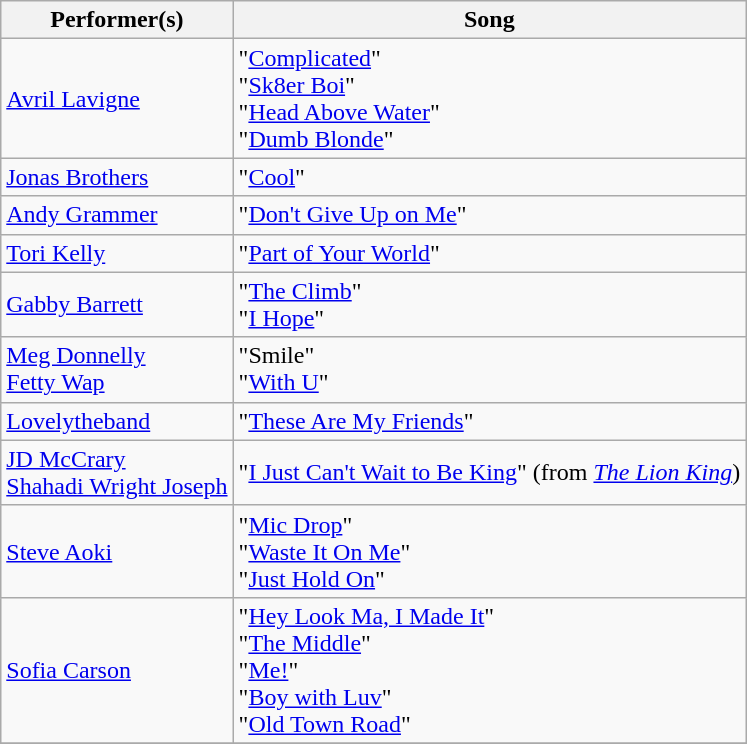<table class="wikitable" style="text-align:left;">
<tr>
<th>Performer(s)</th>
<th>Song</th>
</tr>
<tr>
<td><a href='#'>Avril Lavigne</a></td>
<td>"<a href='#'>Complicated</a>" <br> "<a href='#'>Sk8er Boi</a>" <br> "<a href='#'>Head Above Water</a>" <br> "<a href='#'>Dumb Blonde</a>"</td>
</tr>
<tr>
<td><a href='#'>Jonas Brothers</a></td>
<td>"<a href='#'>Cool</a>"</td>
</tr>
<tr>
<td><a href='#'>Andy Grammer</a></td>
<td>"<a href='#'>Don't Give Up on Me</a>"</td>
</tr>
<tr>
<td><a href='#'>Tori Kelly</a></td>
<td>"<a href='#'>Part of Your World</a>"</td>
</tr>
<tr>
<td><a href='#'>Gabby Barrett</a></td>
<td>"<a href='#'>The Climb</a>"<br>"<a href='#'>I Hope</a>"</td>
</tr>
<tr>
<td><a href='#'>Meg Donnelly</a> <br> <a href='#'>Fetty Wap</a></td>
<td>"Smile" <br> "<a href='#'>With U</a>"</td>
</tr>
<tr>
<td><a href='#'>Lovelytheband</a></td>
<td>"<a href='#'>These Are My Friends</a>"</td>
</tr>
<tr>
<td><a href='#'>JD McCrary</a> <br> <a href='#'>Shahadi Wright Joseph</a></td>
<td>"<a href='#'>I Just Can't Wait to Be King</a>" (from <em><a href='#'>The Lion King</a></em>)</td>
</tr>
<tr>
<td><a href='#'>Steve Aoki</a></td>
<td>"<a href='#'>Mic Drop</a>" <br> "<a href='#'>Waste It On Me</a>" <br> "<a href='#'>Just Hold On</a>"</td>
</tr>
<tr>
<td><a href='#'>Sofia Carson</a></td>
<td>"<a href='#'>Hey Look Ma, I Made It</a>" <br>"<a href='#'>The Middle</a>"<br>"<a href='#'>Me!</a>"<br>"<a href='#'>Boy with Luv</a>"<br>"<a href='#'>Old Town Road</a>"</td>
</tr>
<tr>
</tr>
</table>
